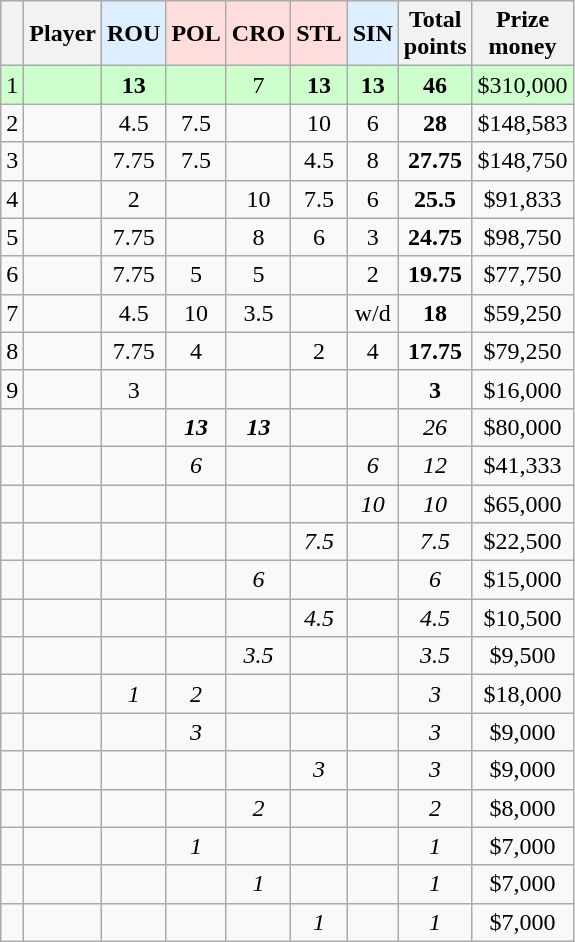<table class="wikitable sortable" style="text-align:center;">
<tr>
<th></th>
<th>Player</th>
<th style="background-color:#ddeeff">ROU</th>
<th style="background-color:#ffdddd">POL</th>
<th style="background-color:#ffdddd">CRO</th>
<th style="background-color:#ffdddd">STL</th>
<th style="background-color:#ddeeff">SIN</th>
<th>Total<br>points</th>
<th>Prize<br>money</th>
</tr>
<tr style="background-color:#ccffcc"|>
<td>1</td>
<td align=left><strong></strong></td>
<td><strong>13</strong></td>
<td></td>
<td>7</td>
<td><strong>13</strong></td>
<td><strong>13</strong></td>
<td><strong>46</strong></td>
<td>$310,000</td>
</tr>
<tr>
<td>2</td>
<td align=left></td>
<td>4.5</td>
<td>7.5</td>
<td></td>
<td>10</td>
<td>6</td>
<td><strong>28</strong></td>
<td>$148,583</td>
</tr>
<tr>
<td>3</td>
<td align=left></td>
<td>7.75</td>
<td>7.5</td>
<td></td>
<td>4.5</td>
<td>8</td>
<td><strong>27.75</strong></td>
<td>$148,750</td>
</tr>
<tr>
<td>4</td>
<td align=left></td>
<td>2</td>
<td></td>
<td>10</td>
<td>7.5</td>
<td>6</td>
<td><strong>25.5</strong></td>
<td>$91,833</td>
</tr>
<tr>
<td>5</td>
<td align=left></td>
<td>7.75</td>
<td></td>
<td>8</td>
<td>6</td>
<td>3</td>
<td><strong>24.75</strong></td>
<td>$98,750</td>
</tr>
<tr>
<td>6</td>
<td align=left></td>
<td>7.75</td>
<td>5</td>
<td>5</td>
<td></td>
<td>2</td>
<td><strong>19.75</strong></td>
<td>$77,750</td>
</tr>
<tr>
<td>7</td>
<td align=left></td>
<td>4.5</td>
<td>10</td>
<td>3.5</td>
<td></td>
<td>w/d</td>
<td><strong>18</strong></td>
<td>$59,250</td>
</tr>
<tr>
<td>8</td>
<td align=left></td>
<td>7.75</td>
<td>4</td>
<td></td>
<td>2</td>
<td>4</td>
<td><strong>17.75</strong></td>
<td>$79,250</td>
</tr>
<tr>
<td>9</td>
<td align=left></td>
<td>3</td>
<td></td>
<td></td>
<td></td>
<td></td>
<td><strong>3</strong></td>
<td>$16,000</td>
</tr>
<tr>
<td></td>
<td align=left><em></em></td>
<td></td>
<td><strong><em>13</em></strong></td>
<td><strong><em>13</em></strong></td>
<td></td>
<td></td>
<td><em>26</em></td>
<td>$80,000</td>
</tr>
<tr>
<td></td>
<td align=left><em></em></td>
<td></td>
<td><em>6</em></td>
<td></td>
<td></td>
<td><em>6</em></td>
<td><em>12</em></td>
<td>$41,333</td>
</tr>
<tr>
<td></td>
<td align=left><em></em></td>
<td></td>
<td></td>
<td></td>
<td></td>
<td><em>10</em></td>
<td><em>10</em></td>
<td>$65,000</td>
</tr>
<tr>
<td></td>
<td align=left><em></em></td>
<td></td>
<td></td>
<td></td>
<td><em>7.5</em></td>
<td></td>
<td><em>7.5</em></td>
<td>$22,500</td>
</tr>
<tr>
<td></td>
<td align=left><em></em></td>
<td></td>
<td></td>
<td><em>6</em></td>
<td></td>
<td></td>
<td><em>6</em></td>
<td>$15,000</td>
</tr>
<tr>
<td></td>
<td align=left><em></em></td>
<td></td>
<td></td>
<td></td>
<td><em>4.5</em></td>
<td></td>
<td><em>4.5</em></td>
<td>$10,500</td>
</tr>
<tr>
<td></td>
<td align=left><em></em></td>
<td></td>
<td></td>
<td><em>3.5</em></td>
<td></td>
<td></td>
<td><em>3.5</em></td>
<td>$9,500</td>
</tr>
<tr>
<td></td>
<td align=left><em></em></td>
<td><em>1</em></td>
<td><em>2</em></td>
<td></td>
<td></td>
<td></td>
<td><em>3</em></td>
<td>$18,000</td>
</tr>
<tr>
<td></td>
<td align=left><em></em></td>
<td></td>
<td><em>3</em></td>
<td></td>
<td></td>
<td></td>
<td><em>3</em></td>
<td>$9,000</td>
</tr>
<tr>
<td></td>
<td align=left><em></em></td>
<td></td>
<td></td>
<td></td>
<td><em>3</em></td>
<td></td>
<td><em>3</em></td>
<td>$9,000</td>
</tr>
<tr>
<td></td>
<td align=left><em></em></td>
<td></td>
<td></td>
<td><em>2</em></td>
<td></td>
<td></td>
<td><em>2</em></td>
<td>$8,000</td>
</tr>
<tr>
<td></td>
<td align=left><em></em></td>
<td></td>
<td><em>1</em></td>
<td></td>
<td></td>
<td></td>
<td><em>1</em></td>
<td>$7,000</td>
</tr>
<tr>
<td></td>
<td align=left><em></em></td>
<td></td>
<td></td>
<td><em>1</em></td>
<td></td>
<td></td>
<td><em>1</em></td>
<td>$7,000</td>
</tr>
<tr>
<td></td>
<td align=left><em></em></td>
<td></td>
<td></td>
<td></td>
<td><em>1</em></td>
<td></td>
<td><em>1</em></td>
<td>$7,000</td>
</tr>
</table>
